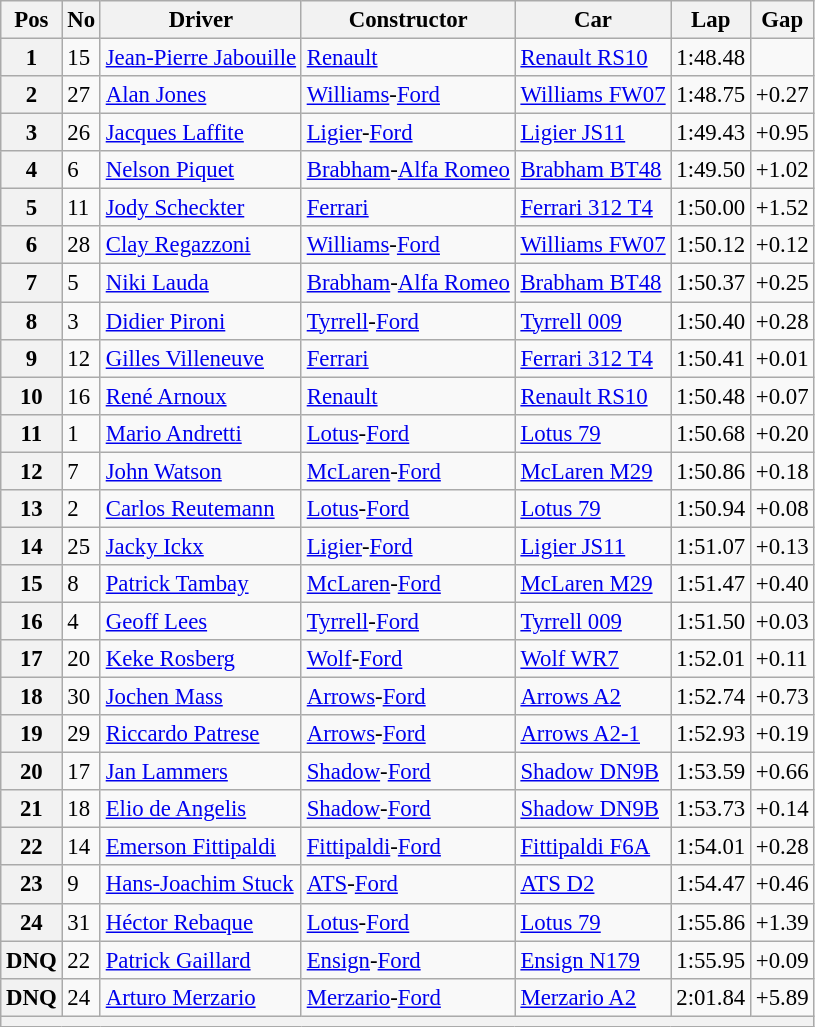<table class="wikitable" style="font-size: 95%;">
<tr>
<th>Pos</th>
<th>No</th>
<th>Driver</th>
<th>Constructor</th>
<th>Car</th>
<th>Lap</th>
<th>Gap</th>
</tr>
<tr>
<th>1</th>
<td>15</td>
<td> <a href='#'>Jean-Pierre Jabouille</a></td>
<td><a href='#'>Renault</a></td>
<td><a href='#'>Renault RS10</a></td>
<td>1:48.48</td>
<td></td>
</tr>
<tr>
<th>2</th>
<td>27</td>
<td> <a href='#'>Alan Jones</a></td>
<td><a href='#'>Williams</a>-<a href='#'>Ford</a></td>
<td><a href='#'>Williams FW07</a></td>
<td>1:48.75</td>
<td>+0.27</td>
</tr>
<tr>
<th>3</th>
<td>26</td>
<td> <a href='#'>Jacques Laffite</a></td>
<td><a href='#'>Ligier</a>-<a href='#'>Ford</a></td>
<td><a href='#'>Ligier JS11</a></td>
<td>1:49.43</td>
<td>+0.95</td>
</tr>
<tr>
<th>4</th>
<td>6</td>
<td> <a href='#'>Nelson Piquet</a></td>
<td><a href='#'>Brabham</a>-<a href='#'>Alfa Romeo</a></td>
<td><a href='#'>Brabham BT48</a></td>
<td>1:49.50</td>
<td>+1.02</td>
</tr>
<tr>
<th>5</th>
<td>11</td>
<td> <a href='#'>Jody Scheckter</a></td>
<td><a href='#'>Ferrari</a></td>
<td><a href='#'>Ferrari 312 T4</a></td>
<td>1:50.00</td>
<td>+1.52</td>
</tr>
<tr>
<th>6</th>
<td>28</td>
<td> <a href='#'>Clay Regazzoni</a></td>
<td><a href='#'>Williams</a>-<a href='#'>Ford</a></td>
<td><a href='#'>Williams FW07</a></td>
<td>1:50.12</td>
<td>+0.12</td>
</tr>
<tr>
<th>7</th>
<td>5</td>
<td> <a href='#'>Niki Lauda</a></td>
<td><a href='#'>Brabham</a>-<a href='#'>Alfa Romeo</a></td>
<td><a href='#'>Brabham BT48</a></td>
<td>1:50.37</td>
<td>+0.25</td>
</tr>
<tr>
<th>8</th>
<td>3</td>
<td> <a href='#'>Didier Pironi</a></td>
<td><a href='#'>Tyrrell</a>-<a href='#'>Ford</a></td>
<td><a href='#'>Tyrrell 009</a></td>
<td>1:50.40</td>
<td>+0.28</td>
</tr>
<tr>
<th>9</th>
<td>12</td>
<td> <a href='#'>Gilles Villeneuve</a></td>
<td><a href='#'>Ferrari</a></td>
<td><a href='#'>Ferrari 312 T4</a></td>
<td>1:50.41</td>
<td>+0.01</td>
</tr>
<tr>
<th>10</th>
<td>16</td>
<td> <a href='#'>René Arnoux</a></td>
<td><a href='#'>Renault</a></td>
<td><a href='#'>Renault RS10</a></td>
<td>1:50.48</td>
<td>+0.07</td>
</tr>
<tr>
<th>11</th>
<td>1</td>
<td> <a href='#'>Mario Andretti</a></td>
<td><a href='#'>Lotus</a>-<a href='#'>Ford</a></td>
<td><a href='#'>Lotus 79</a></td>
<td>1:50.68</td>
<td>+0.20</td>
</tr>
<tr>
<th>12</th>
<td>7</td>
<td> <a href='#'>John Watson</a></td>
<td><a href='#'>McLaren</a>-<a href='#'>Ford</a></td>
<td><a href='#'>McLaren M29</a></td>
<td>1:50.86</td>
<td>+0.18</td>
</tr>
<tr>
<th>13</th>
<td>2</td>
<td> <a href='#'>Carlos Reutemann</a></td>
<td><a href='#'>Lotus</a>-<a href='#'>Ford</a></td>
<td><a href='#'>Lotus 79</a></td>
<td>1:50.94</td>
<td>+0.08</td>
</tr>
<tr>
<th>14</th>
<td>25</td>
<td> <a href='#'>Jacky Ickx</a></td>
<td><a href='#'>Ligier</a>-<a href='#'>Ford</a></td>
<td><a href='#'>Ligier JS11</a></td>
<td>1:51.07</td>
<td>+0.13</td>
</tr>
<tr>
<th>15</th>
<td>8</td>
<td> <a href='#'>Patrick Tambay</a></td>
<td><a href='#'>McLaren</a>-<a href='#'>Ford</a></td>
<td><a href='#'>McLaren M29</a></td>
<td>1:51.47</td>
<td>+0.40</td>
</tr>
<tr>
<th>16</th>
<td>4</td>
<td> <a href='#'>Geoff Lees</a></td>
<td><a href='#'>Tyrrell</a>-<a href='#'>Ford</a></td>
<td><a href='#'>Tyrrell 009</a></td>
<td>1:51.50</td>
<td>+0.03</td>
</tr>
<tr>
<th>17</th>
<td>20</td>
<td> <a href='#'>Keke Rosberg</a></td>
<td><a href='#'>Wolf</a>-<a href='#'>Ford</a></td>
<td><a href='#'>Wolf WR7</a></td>
<td>1:52.01</td>
<td>+0.11</td>
</tr>
<tr>
<th>18</th>
<td>30</td>
<td> <a href='#'>Jochen Mass</a></td>
<td><a href='#'>Arrows</a>-<a href='#'>Ford</a></td>
<td><a href='#'>Arrows A2</a></td>
<td>1:52.74</td>
<td>+0.73</td>
</tr>
<tr>
<th>19</th>
<td>29</td>
<td> <a href='#'>Riccardo Patrese</a></td>
<td><a href='#'>Arrows</a>-<a href='#'>Ford</a></td>
<td><a href='#'>Arrows A2-1</a></td>
<td>1:52.93</td>
<td>+0.19</td>
</tr>
<tr>
<th>20</th>
<td>17</td>
<td> <a href='#'>Jan Lammers</a></td>
<td><a href='#'>Shadow</a>-<a href='#'>Ford</a></td>
<td><a href='#'>Shadow DN9B</a></td>
<td>1:53.59</td>
<td>+0.66</td>
</tr>
<tr>
<th>21</th>
<td>18</td>
<td> <a href='#'>Elio de Angelis</a></td>
<td><a href='#'>Shadow</a>-<a href='#'>Ford</a></td>
<td><a href='#'>Shadow DN9B</a></td>
<td>1:53.73</td>
<td>+0.14</td>
</tr>
<tr>
<th>22</th>
<td>14</td>
<td> <a href='#'>Emerson Fittipaldi</a></td>
<td><a href='#'>Fittipaldi</a>-<a href='#'>Ford</a></td>
<td><a href='#'>Fittipaldi F6A</a></td>
<td>1:54.01</td>
<td>+0.28</td>
</tr>
<tr>
<th>23</th>
<td>9</td>
<td> <a href='#'>Hans-Joachim Stuck</a></td>
<td><a href='#'>ATS</a>-<a href='#'>Ford</a></td>
<td><a href='#'>ATS D2</a></td>
<td>1:54.47</td>
<td>+0.46</td>
</tr>
<tr>
<th>24</th>
<td>31</td>
<td> <a href='#'>Héctor Rebaque</a></td>
<td><a href='#'>Lotus</a>-<a href='#'>Ford</a></td>
<td><a href='#'>Lotus 79</a></td>
<td>1:55.86</td>
<td>+1.39</td>
</tr>
<tr>
<th>DNQ</th>
<td>22</td>
<td> <a href='#'>Patrick Gaillard</a></td>
<td><a href='#'>Ensign</a>-<a href='#'>Ford</a></td>
<td><a href='#'>Ensign N179</a></td>
<td>1:55.95</td>
<td>+0.09</td>
</tr>
<tr>
<th>DNQ</th>
<td>24</td>
<td> <a href='#'>Arturo Merzario</a></td>
<td><a href='#'>Merzario</a>-<a href='#'>Ford</a></td>
<td><a href='#'>Merzario A2</a></td>
<td>2:01.84</td>
<td>+5.89</td>
</tr>
<tr>
<th colspan="7"></th>
</tr>
</table>
